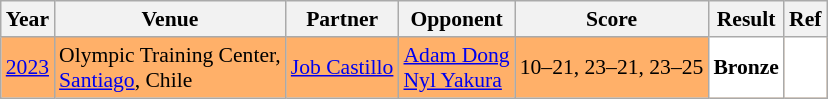<table class="sortable wikitable" style="font-size: 90%;">
<tr>
<th>Year</th>
<th>Venue</th>
<th>Partner</th>
<th>Opponent</th>
<th>Score</th>
<th>Result</th>
<th>Ref</th>
</tr>
<tr style="background:#FFB069">
<td align="center"><a href='#'>2023</a></td>
<td align="left">Olympic Training Center,<br><a href='#'>Santiago</a>, Chile</td>
<td align="left"> <a href='#'>Job Castillo</a></td>
<td align="left"> <a href='#'>Adam Dong</a><br> <a href='#'>Nyl Yakura</a></td>
<td align="left">10–21, 23–21, 23–25</td>
<td style="text-align:left; background:white"> <strong>Bronze</strong></td>
<td style="text-align:center; background:white"></td>
</tr>
</table>
